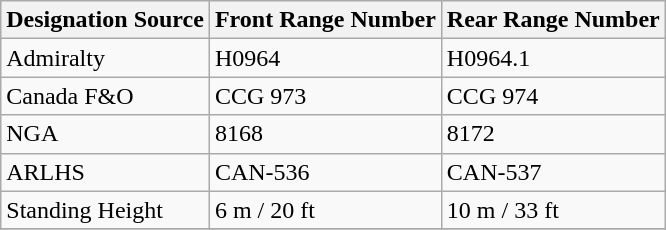<table class="wikitable">
<tr>
<th>Designation Source</th>
<th>Front Range Number</th>
<th>Rear Range Number</th>
</tr>
<tr>
<td>Admiralty</td>
<td>H0964</td>
<td>H0964.1</td>
</tr>
<tr>
<td>Canada F&O</td>
<td>CCG 973</td>
<td>CCG 974</td>
</tr>
<tr>
<td>NGA</td>
<td>8168</td>
<td>8172</td>
</tr>
<tr>
<td>ARLHS</td>
<td>CAN-536</td>
<td>CAN-537</td>
</tr>
<tr>
<td>Standing Height</td>
<td>6 m / 20 ft</td>
<td>10 m / 33 ft</td>
</tr>
<tr>
</tr>
</table>
